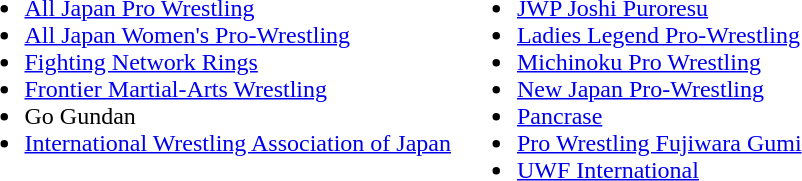<table>
<tr>
<td valign="top"><br><ul><li><a href='#'>All Japan Pro Wrestling</a></li><li><a href='#'>All Japan Women's Pro-Wrestling</a></li><li><a href='#'>Fighting Network Rings</a></li><li><a href='#'>Frontier Martial-Arts Wrestling</a></li><li>Go Gundan</li><li><a href='#'>International Wrestling Association of Japan</a></li></ul></td>
<td valign="top"><br><ul><li><a href='#'>JWP Joshi Puroresu</a></li><li><a href='#'>Ladies Legend Pro-Wrestling</a></li><li><a href='#'>Michinoku Pro Wrestling</a></li><li><a href='#'>New Japan Pro-Wrestling</a></li><li><a href='#'>Pancrase</a></li><li><a href='#'>Pro Wrestling Fujiwara Gumi</a></li><li><a href='#'>UWF International</a></li></ul></td>
<td valign="top"></td>
</tr>
</table>
